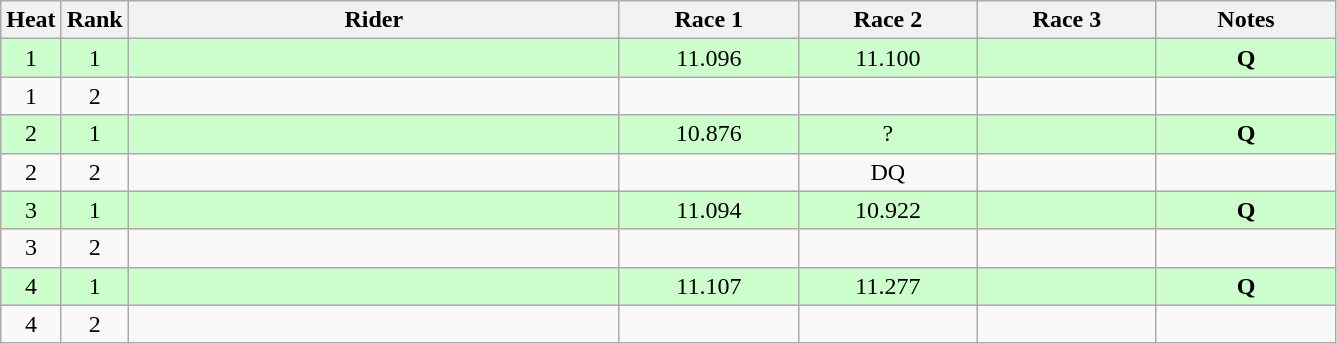<table class="wikitable sortable" style="text-align:center;">
<tr>
<th>Heat</th>
<th>Rank</th>
<th style="width:20em;">Rider</th>
<th style="width:7em;">Race 1</th>
<th style="width:7em;">Race 2</th>
<th style="width:7em;">Race 3</th>
<th style="width:7em;">Notes</th>
</tr>
<tr bgcolor=ccffcc>
<td>1</td>
<td>1</td>
<td align=left></td>
<td>11.096</td>
<td>11.100</td>
<td></td>
<td><strong>Q</strong></td>
</tr>
<tr>
<td>1</td>
<td>2</td>
<td align=left></td>
<td></td>
<td></td>
<td></td>
<td></td>
</tr>
<tr bgcolor=ccffcc>
<td>2</td>
<td>1</td>
<td align=left></td>
<td>10.876</td>
<td>?</td>
<td></td>
<td><strong>Q</strong></td>
</tr>
<tr>
<td>2</td>
<td>2</td>
<td align=left></td>
<td></td>
<td>DQ</td>
<td></td>
<td></td>
</tr>
<tr bgcolor=ccffcc>
<td>3</td>
<td>1</td>
<td align=left></td>
<td>11.094</td>
<td>10.922</td>
<td></td>
<td><strong>Q</strong></td>
</tr>
<tr>
<td>3</td>
<td>2</td>
<td align=left></td>
<td></td>
<td></td>
<td></td>
<td></td>
</tr>
<tr bgcolor=ccffcc>
<td>4</td>
<td>1</td>
<td align=left></td>
<td>11.107</td>
<td>11.277</td>
<td></td>
<td><strong>Q</strong></td>
</tr>
<tr>
<td>4</td>
<td>2</td>
<td align=left></td>
<td></td>
<td></td>
<td></td>
<td></td>
</tr>
</table>
